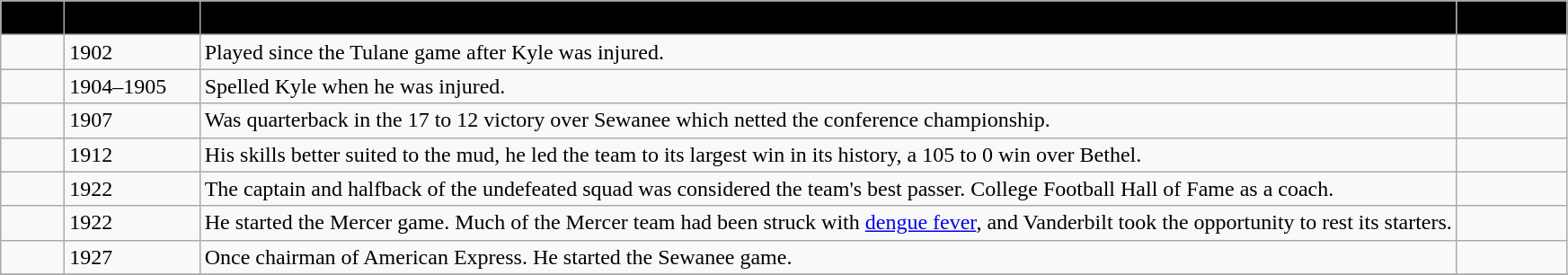<table class="wikitable sortable" style="text-align:left;">
<tr>
<th style="background:#000000;"><span>Name</span></th>
<th style="background:#000000;"><span>Years Started</span></th>
<th style="background:#000000;"><span>Notability</span></th>
<th style="background:#000000;"><span>References</span></th>
</tr>
<tr>
<td></td>
<td>1902</td>
<td>Played since the Tulane game after Kyle was injured.</td>
<td></td>
</tr>
<tr>
<td></td>
<td>1904–1905</td>
<td>Spelled Kyle when he was injured.</td>
<td></td>
</tr>
<tr>
<td></td>
<td>1907</td>
<td>Was quarterback in the 17 to 12 victory over Sewanee which netted the conference championship.</td>
<td></td>
</tr>
<tr>
<td></td>
<td>1912</td>
<td>His skills better suited to the mud, he led the team to its largest win in its history, a 105 to 0 win over Bethel.</td>
<td></td>
</tr>
<tr>
<td></td>
<td>1922</td>
<td>The captain and halfback of the undefeated squad was considered the team's best passer. College Football Hall of Fame as a coach.</td>
<td></td>
</tr>
<tr>
<td></td>
<td>1922</td>
<td>He started the Mercer game. Much of the Mercer team had been struck with <a href='#'>dengue fever</a>, and Vanderbilt took the opportunity to rest its starters.</td>
<td></td>
</tr>
<tr>
<td></td>
<td>1927</td>
<td>Once chairman of American Express. He started the Sewanee game.</td>
<td></td>
</tr>
<tr>
</tr>
</table>
